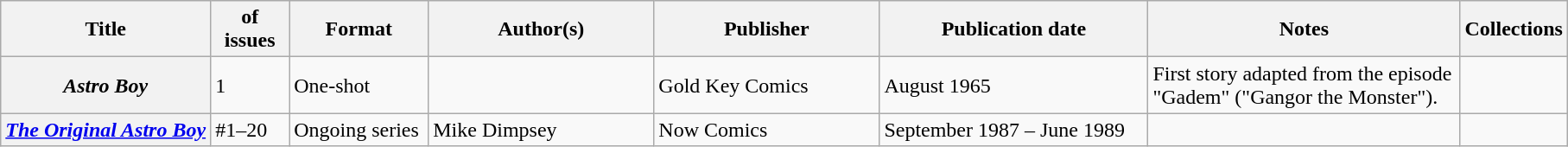<table class="wikitable">
<tr>
<th>Title</th>
<th style="width:40pt"> of issues</th>
<th style="width:75pt">Format</th>
<th style="width:125pt">Author(s)</th>
<th style="width:125pt">Publisher</th>
<th style="width:150pt">Publication date</th>
<th style="width:175pt">Notes</th>
<th>Collections</th>
</tr>
<tr>
<th><em>Astro Boy</em></th>
<td>1</td>
<td>One-shot</td>
<td></td>
<td>Gold Key Comics</td>
<td>August 1965</td>
<td>First story adapted from the episode "Gadem" ("Gangor the Monster").</td>
<td></td>
</tr>
<tr>
<th><em><a href='#'>The Original Astro Boy</a></em></th>
<td>#1–20</td>
<td>Ongoing series</td>
<td>Mike Dimpsey</td>
<td>Now Comics</td>
<td>September 1987 – June 1989</td>
<td></td>
<td></td>
</tr>
</table>
